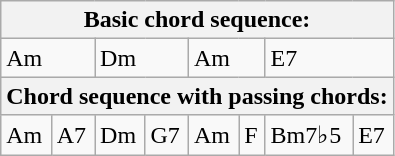<table class="wikitable">
<tr>
<th colspan=8>Basic chord sequence:</th>
</tr>
<tr>
<td colspan=2>Am</td>
<td colspan=2>Dm</td>
<td colspan=2>Am</td>
<td colspan=2>E7</td>
</tr>
<tr>
<th colspan=8>Chord sequence with passing chords:</th>
</tr>
<tr>
<td>Am</td>
<td>A7</td>
<td>Dm</td>
<td>G7</td>
<td>Am</td>
<td>F</td>
<td>Bm7♭5</td>
<td>E7</td>
</tr>
</table>
